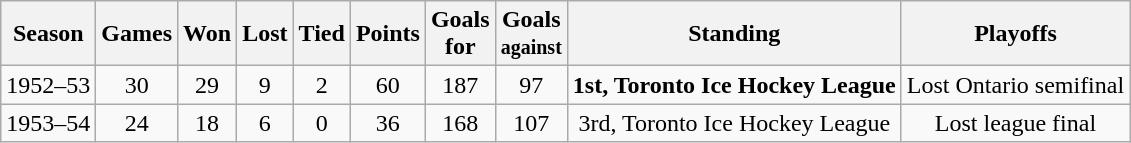<table class="wikitable">
<tr>
<th>Season</th>
<th>Games</th>
<th>Won</th>
<th>Lost</th>
<th>Tied</th>
<th>Points</th>
<th>Goals<br>for</th>
<th>Goals<br><small>against</small></th>
<th>Standing</th>
<th>Playoffs</th>
</tr>
<tr align="center">
<td>1952–53</td>
<td>30</td>
<td>29</td>
<td>9</td>
<td>2</td>
<td>60</td>
<td>187</td>
<td>97</td>
<td><strong>1st, Toronto Ice Hockey League</strong></td>
<td>Lost Ontario semifinal</td>
</tr>
<tr align="center">
<td>1953–54</td>
<td>24</td>
<td>18</td>
<td>6</td>
<td>0</td>
<td>36</td>
<td>168</td>
<td>107</td>
<td>3rd, Toronto Ice Hockey League</td>
<td>Lost league final</td>
</tr>
</table>
